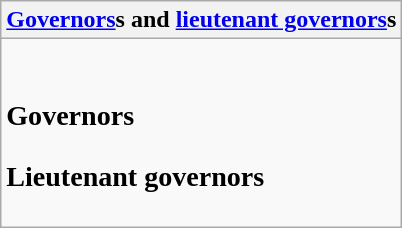<table class="wikitable collapsible collapsed">
<tr>
<th><a href='#'>Governors</a>s and <a href='#'>lieutenant governors</a>s</th>
</tr>
<tr>
<td><br><h3>Governors</h3><h3>Lieutenant governors</h3></td>
</tr>
</table>
